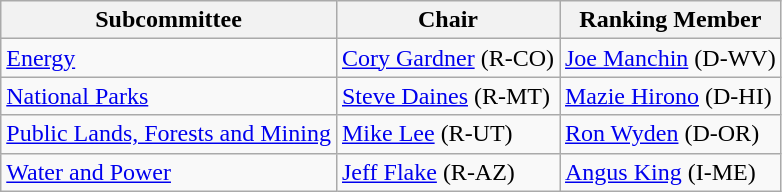<table class=wikitable>
<tr>
<th>Subcommittee</th>
<th>Chair</th>
<th>Ranking Member</th>
</tr>
<tr>
<td><a href='#'>Energy</a></td>
<td><a href='#'>Cory Gardner</a> (R-CO)</td>
<td><a href='#'>Joe Manchin</a> (D-WV)</td>
</tr>
<tr>
<td><a href='#'>National Parks</a></td>
<td><a href='#'>Steve Daines</a> (R-MT)</td>
<td><a href='#'>Mazie Hirono</a> (D-HI)</td>
</tr>
<tr>
<td><a href='#'>Public Lands, Forests and Mining</a></td>
<td><a href='#'>Mike Lee</a> (R-UT)</td>
<td><a href='#'>Ron Wyden</a> (D-OR)</td>
</tr>
<tr>
<td><a href='#'>Water and Power</a></td>
<td><a href='#'>Jeff Flake</a> (R-AZ)</td>
<td><a href='#'>Angus King</a> (I-ME)</td>
</tr>
</table>
